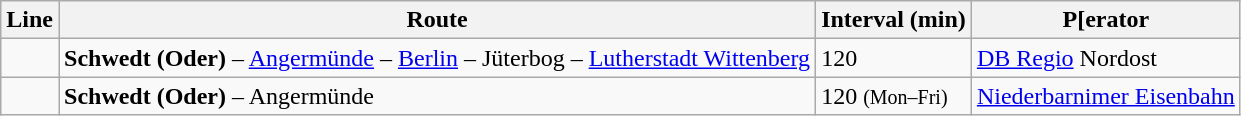<table class="wikitable">
<tr>
<th>Line</th>
<th>Route</th>
<th>Interval (min)</th>
<th>P[erator</th>
</tr>
<tr>
<td align="center"></td>
<td><strong>Schwedt (Oder)</strong> – <a href='#'>Angermünde</a> – <a href='#'>Berlin</a> – Jüterbog – <a href='#'>Lutherstadt Wittenberg</a></td>
<td>120</td>
<td><a href='#'>DB Regio</a> Nordost</td>
</tr>
<tr>
<td align="center"></td>
<td><strong>Schwedt (Oder)</strong> – Angermünde</td>
<td>120 <small>(Mon–Fri)</small></td>
<td><a href='#'>Niederbarnimer Eisenbahn</a></td>
</tr>
</table>
